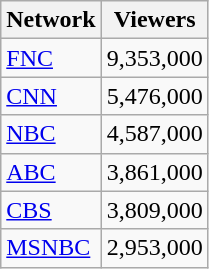<table class="wikitable">
<tr>
<th>Network</th>
<th>Viewers</th>
</tr>
<tr>
<td><a href='#'>FNC</a></td>
<td>9,353,000</td>
</tr>
<tr>
<td><a href='#'>CNN</a></td>
<td>5,476,000</td>
</tr>
<tr>
<td><a href='#'>NBC</a></td>
<td>4,587,000</td>
</tr>
<tr>
<td><a href='#'>ABC</a></td>
<td>3,861,000</td>
</tr>
<tr>
<td><a href='#'>CBS</a></td>
<td>3,809,000</td>
</tr>
<tr>
<td><a href='#'>MSNBC</a></td>
<td>2,953,000</td>
</tr>
</table>
